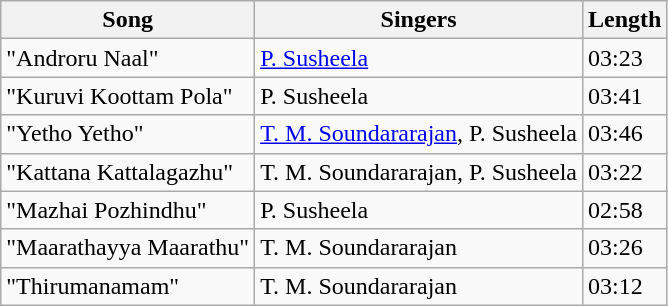<table class="wikitable">
<tr>
<th>Song</th>
<th>Singers</th>
<th>Length</th>
</tr>
<tr>
<td>"Androru Naal"</td>
<td><a href='#'>P. Susheela</a></td>
<td>03:23</td>
</tr>
<tr>
<td>"Kuruvi Koottam Pola"</td>
<td>P. Susheela</td>
<td>03:41</td>
</tr>
<tr>
<td>"Yetho Yetho"</td>
<td><a href='#'>T. M. Soundararajan</a>, P. Susheela</td>
<td>03:46</td>
</tr>
<tr>
<td>"Kattana Kattalagazhu"</td>
<td>T. M. Soundararajan, P. Susheela</td>
<td>03:22</td>
</tr>
<tr>
<td>"Mazhai Pozhindhu"</td>
<td>P. Susheela</td>
<td>02:58</td>
</tr>
<tr>
<td>"Maarathayya Maarathu"</td>
<td>T. M. Soundararajan</td>
<td>03:26</td>
</tr>
<tr>
<td>"Thirumanamam"</td>
<td>T. M. Soundararajan</td>
<td>03:12</td>
</tr>
</table>
